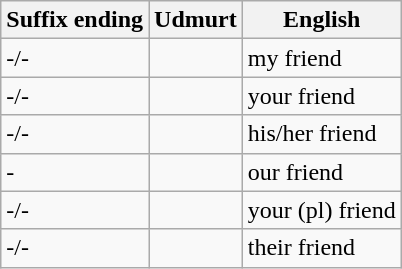<table class="wikitable">
<tr>
<th>Suffix ending</th>
<th>Udmurt</th>
<th>English</th>
</tr>
<tr>
<td>-/-</td>
<td></td>
<td>my friend</td>
</tr>
<tr>
<td>-/-</td>
<td></td>
<td>your friend</td>
</tr>
<tr>
<td>-/-</td>
<td></td>
<td>his/her friend</td>
</tr>
<tr>
<td>-</td>
<td></td>
<td>our friend</td>
</tr>
<tr>
<td>-/-</td>
<td></td>
<td>your (pl) friend</td>
</tr>
<tr>
<td>-/-</td>
<td></td>
<td>their friend</td>
</tr>
</table>
